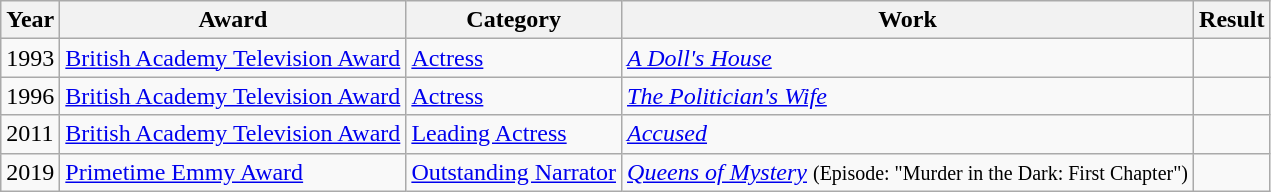<table class="wikitable">
<tr>
<th>Year</th>
<th>Award</th>
<th>Category</th>
<th>Work</th>
<th>Result</th>
</tr>
<tr>
<td>1993</td>
<td><a href='#'>British Academy Television Award</a></td>
<td><a href='#'>Actress</a></td>
<td><em><a href='#'>A Doll's House</a></em></td>
<td></td>
</tr>
<tr>
<td>1996</td>
<td><a href='#'>British Academy Television Award</a></td>
<td><a href='#'>Actress</a></td>
<td><em><a href='#'>The Politician's Wife</a></em></td>
<td></td>
</tr>
<tr>
<td>2011</td>
<td><a href='#'>British Academy Television Award</a></td>
<td><a href='#'>Leading Actress</a></td>
<td><a href='#'><em>Accused</em></a></td>
<td></td>
</tr>
<tr>
<td>2019</td>
<td><a href='#'>Primetime Emmy Award</a></td>
<td><a href='#'>Outstanding Narrator</a></td>
<td><em><a href='#'>Queens of Mystery</a></em> <small>(Episode: "Murder in the Dark: First Chapter")</small></td>
<td></td>
</tr>
</table>
